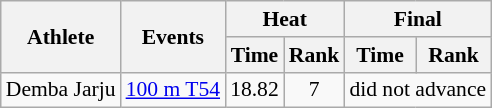<table class=wikitable style="font-size:90%">
<tr>
<th rowspan="2">Athlete</th>
<th rowspan="2">Events</th>
<th colspan="2">Heat</th>
<th colspan="2">Final</th>
</tr>
<tr>
<th>Time</th>
<th>Rank</th>
<th>Time</th>
<th>Rank</th>
</tr>
<tr align=center>
<td align=left>Demba Jarju</td>
<td align=left><a href='#'>100 m T54</a></td>
<td>18.82</td>
<td>7</td>
<td colspan=2>did not advance</td>
</tr>
</table>
